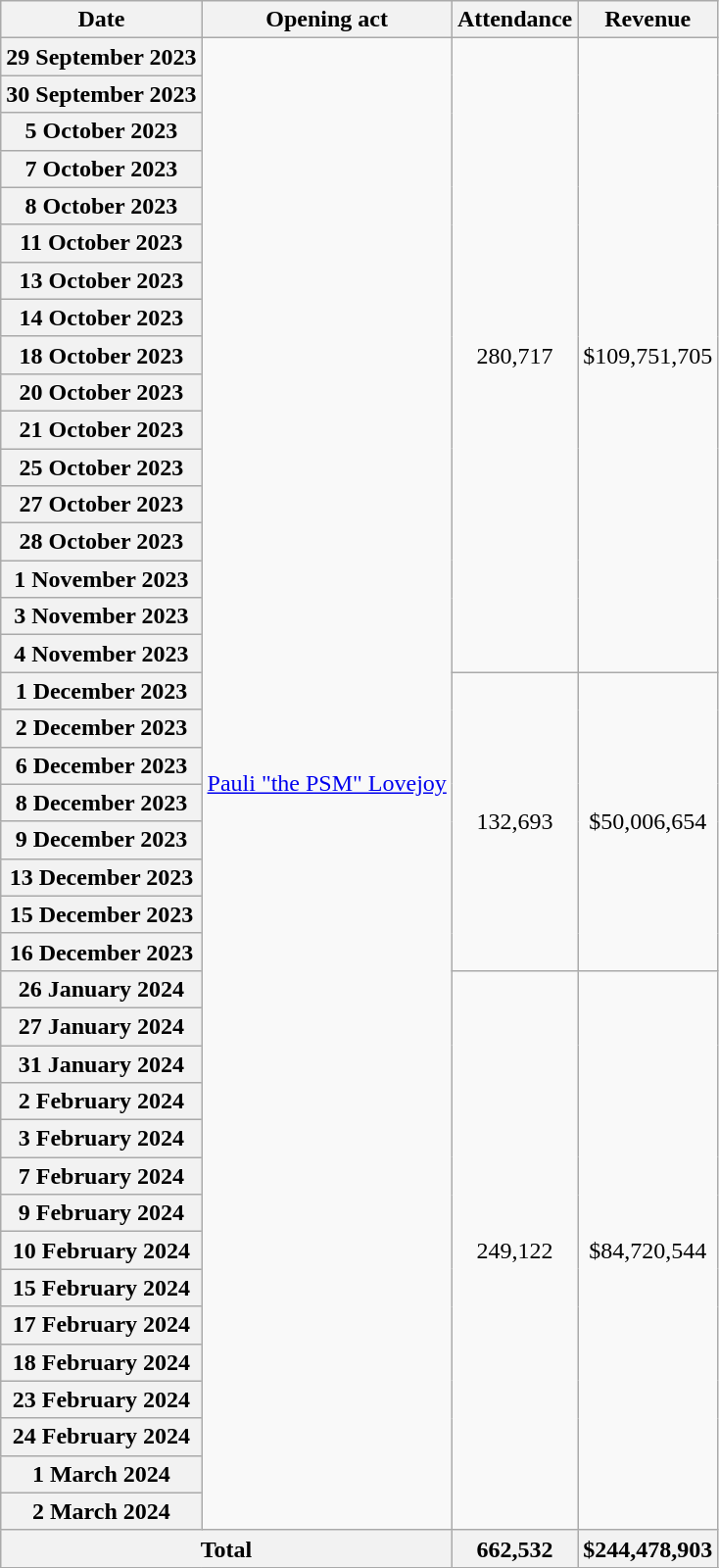<table class="wikitable plainrowheaders" style="text-align:center;">
<tr>
<th scope="col">Date</th>
<th scope="col">Opening act</th>
<th scope="col">Attendance</th>
<th scope="col">Revenue</th>
</tr>
<tr>
<th scope="row">29 September 2023</th>
<td rowspan="40"><a href='#'>Pauli "the PSM" Lovejoy</a></td>
<td rowspan="17">280,717</td>
<td rowspan="17">$109,751,705</td>
</tr>
<tr>
<th scope="row">30 September 2023</th>
</tr>
<tr>
<th scope="row">5 October 2023</th>
</tr>
<tr>
<th scope="row">7 October 2023</th>
</tr>
<tr>
<th scope="row">8 October 2023</th>
</tr>
<tr>
<th scope="row">11 October 2023</th>
</tr>
<tr>
<th scope="row">13 October 2023</th>
</tr>
<tr>
<th scope="row">14 October 2023</th>
</tr>
<tr>
<th scope="row">18 October 2023</th>
</tr>
<tr>
<th scope="row">20 October 2023</th>
</tr>
<tr>
<th scope="row">21 October 2023</th>
</tr>
<tr>
<th scope="row">25 October 2023</th>
</tr>
<tr>
<th scope="row">27 October 2023</th>
</tr>
<tr>
<th scope="row">28 October 2023</th>
</tr>
<tr>
<th scope="row">1 November 2023</th>
</tr>
<tr>
<th scope="row">3 November 2023</th>
</tr>
<tr>
<th scope="row">4 November 2023</th>
</tr>
<tr>
<th scope="row">1 December 2023</th>
<td rowspan="8">132,693</td>
<td rowspan="8">$50,006,654</td>
</tr>
<tr>
<th scope="row">2 December 2023</th>
</tr>
<tr>
<th scope="row">6 December 2023</th>
</tr>
<tr>
<th scope="row">8 December 2023</th>
</tr>
<tr>
<th scope="row">9 December 2023</th>
</tr>
<tr>
<th scope="row">13 December 2023</th>
</tr>
<tr>
<th scope="row">15 December 2023</th>
</tr>
<tr>
<th scope="row">16 December 2023</th>
</tr>
<tr>
<th scope="row">26 January 2024</th>
<td rowspan="15">249,122</td>
<td rowspan="15">$84,720,544</td>
</tr>
<tr>
<th scope="row">27 January 2024</th>
</tr>
<tr>
<th scope="row">31 January 2024</th>
</tr>
<tr>
<th scope="row">2 February 2024</th>
</tr>
<tr>
<th scope="row">3 February 2024</th>
</tr>
<tr>
<th scope="row">7 February 2024</th>
</tr>
<tr>
<th scope="row">9 February 2024</th>
</tr>
<tr>
<th scope="row">10 February 2024</th>
</tr>
<tr>
<th scope="row">15 February 2024</th>
</tr>
<tr>
<th scope="row">17 February 2024</th>
</tr>
<tr>
<th scope="row">18 February 2024</th>
</tr>
<tr>
<th scope="row">23 February 2024</th>
</tr>
<tr>
<th scope="row">24 February 2024</th>
</tr>
<tr>
<th scope="row">1 March 2024</th>
</tr>
<tr>
<th scope="row">2 March 2024</th>
</tr>
<tr>
<th colspan="2">Total</th>
<th>662,532</th>
<th>$244,478,903</th>
</tr>
<tr>
</tr>
</table>
